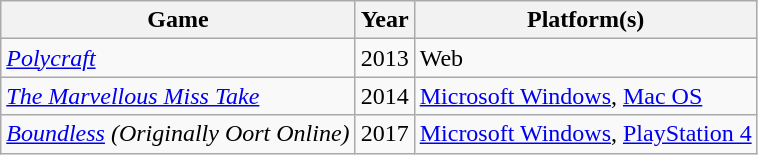<table class="wikitable">
<tr>
<th>Game</th>
<th>Year</th>
<th>Platform(s)</th>
</tr>
<tr>
<td><em><a href='#'>Polycraft</a></em></td>
<td>2013</td>
<td>Web</td>
</tr>
<tr>
<td><em><a href='#'>The Marvellous Miss Take</a></em></td>
<td>2014</td>
<td><a href='#'>Microsoft Windows</a>, <a href='#'>Mac OS</a></td>
</tr>
<tr>
<td><em><a href='#'>Boundless</a> (Originally Oort Online)</em></td>
<td>2017</td>
<td><a href='#'>Microsoft Windows</a>, <a href='#'>PlayStation 4</a></td>
</tr>
</table>
